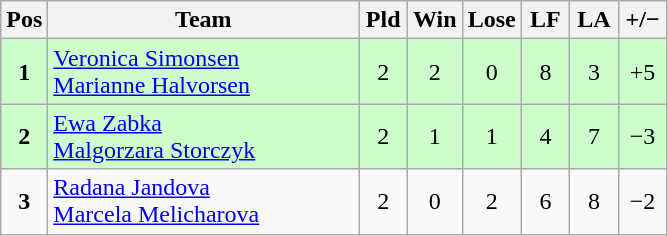<table class="wikitable" style="font-size: 100%">
<tr>
<th width=20>Pos</th>
<th width=200>Team</th>
<th width=25>Pld</th>
<th width=25>Win</th>
<th width=25>Lose</th>
<th width=25>LF</th>
<th width=25>LA</th>
<th width=25>+/−</th>
</tr>
<tr align=center style="background: #ccffcc;">
<td><strong>1</strong></td>
<td align="left"> <a href='#'>Veronica Simonsen</a><br> <a href='#'>Marianne Halvorsen</a></td>
<td>2</td>
<td>2</td>
<td>0</td>
<td>8</td>
<td>3</td>
<td>+5</td>
</tr>
<tr align=center style="background: #ccffcc;">
<td><strong>2</strong></td>
<td align="left"> <a href='#'>Ewa Zabka</a><br> <a href='#'>Malgorzara Storczyk</a></td>
<td>2</td>
<td>1</td>
<td>1</td>
<td>4</td>
<td>7</td>
<td>−3</td>
</tr>
<tr align=center>
<td><strong>3</strong></td>
<td align="left"> <a href='#'>Radana Jandova</a><br> <a href='#'>Marcela Melicharova</a></td>
<td>2</td>
<td>0</td>
<td>2</td>
<td>6</td>
<td>8</td>
<td>−2</td>
</tr>
</table>
